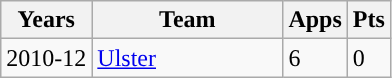<table class="wikitable" style="text-align:left;">
<tr>
<th>Years</th>
<th width=120px>Team</th>
<th>Apps</th>
<th>Pts</th>
</tr>
<tr>
<td>2010-12</td>
<td><a href='#'>Ulster</a></td>
<td>6</td>
<td>0</td>
</tr>
</table>
